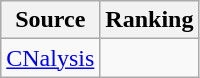<table class="wikitable" style="text-align:center">
<tr>
<th>Source</th>
<th>Ranking</th>
</tr>
<tr>
<td align=left><a href='#'>CNalysis</a></td>
<td></td>
</tr>
</table>
